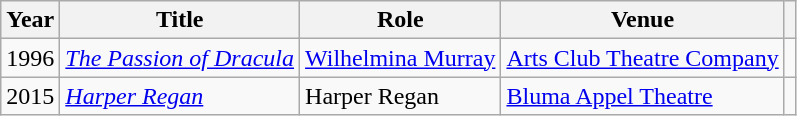<table class="wikitable sortable plainrowheaders">
<tr>
<th>Year</th>
<th>Title</th>
<th>Role</th>
<th>Venue</th>
<th class="unsortable"></th>
</tr>
<tr>
<td>1996</td>
<td><em><a href='#'>The Passion of Dracula</a></em></td>
<td><a href='#'>Wilhelmina Murray</a></td>
<td><a href='#'>Arts Club Theatre Company</a></td>
<td style="text-align:center;"></td>
</tr>
<tr>
<td>2015</td>
<td><em><a href='#'>Harper Regan</a></em></td>
<td>Harper Regan</td>
<td><a href='#'>Bluma Appel Theatre</a></td>
<td style="text-align:center;"></td>
</tr>
</table>
